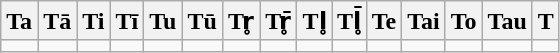<table class=wikitable>
<tr>
<th>Ta</th>
<th>Tā</th>
<th>Ti</th>
<th>Tī</th>
<th>Tu</th>
<th>Tū</th>
<th>Tr̥</th>
<th>Tr̥̄</th>
<th>Tl̥</th>
<th>Tl̥̄</th>
<th>Te</th>
<th>Tai</th>
<th>To</th>
<th>Tau</th>
<th>T</th>
</tr>
<tr>
<td></td>
<td></td>
<td></td>
<td></td>
<td></td>
<td></td>
<td></td>
<td></td>
<td></td>
<td></td>
<td></td>
<td></td>
<td></td>
<td></td>
<td></td>
</tr>
</table>
